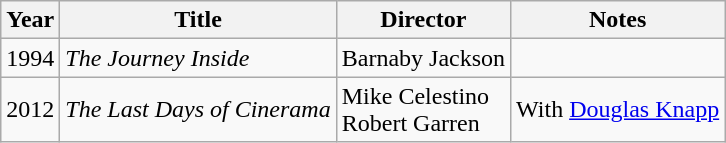<table class="wikitable">
<tr>
<th>Year</th>
<th>Title</th>
<th>Director</th>
<th>Notes</th>
</tr>
<tr>
<td>1994</td>
<td><em>The Journey Inside</em></td>
<td>Barnaby Jackson</td>
<td></td>
</tr>
<tr>
<td>2012</td>
<td><em>The Last Days of Cinerama</em></td>
<td>Mike Celestino<br>Robert Garren</td>
<td>With <a href='#'>Douglas Knapp</a></td>
</tr>
</table>
